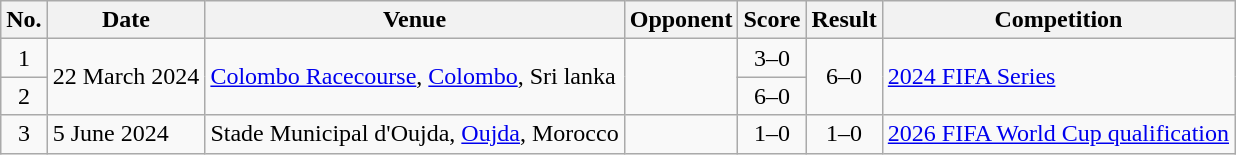<table class="wikitable sortable">
<tr>
<th scope="col">No.</th>
<th scope="col">Date</th>
<th scope="col">Venue</th>
<th scope="col">Opponent</th>
<th scope="col">Score</th>
<th scope="col">Result</th>
<th scope="col">Competition</th>
</tr>
<tr>
<td style="text-align:center">1</td>
<td rowspan="2">22 March 2024</td>
<td rowspan="2"><a href='#'>Colombo Racecourse</a>, <a href='#'>Colombo</a>, Sri lanka</td>
<td rowspan="2"></td>
<td style="text-align:center">3–0</td>
<td rowspan=2 style="text-align:center">6–0</td>
<td rowspan="2"><a href='#'>2024 FIFA Series</a></td>
</tr>
<tr>
<td style="text-align:center">2</td>
<td style="text-align:center">6–0</td>
</tr>
<tr>
<td style="text-align:center">3</td>
<td>5 June 2024</td>
<td>Stade Municipal d'Oujda, <a href='#'>Oujda</a>, Morocco</td>
<td></td>
<td style="text-align:center">1–0</td>
<td style="text-align:center">1–0</td>
<td><a href='#'>2026 FIFA World Cup qualification</a></td>
</tr>
</table>
